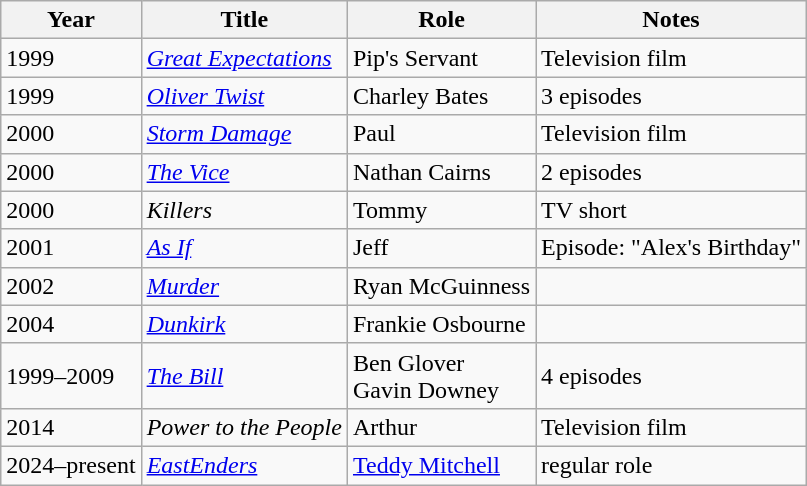<table class="wikitable sortable">
<tr>
<th>Year</th>
<th>Title</th>
<th>Role</th>
<th class="unsortable">Notes</th>
</tr>
<tr>
<td>1999</td>
<td><em><a href='#'>Great Expectations</a></em></td>
<td>Pip's Servant</td>
<td>Television film</td>
</tr>
<tr>
<td>1999</td>
<td><em><a href='#'>Oliver Twist</a></em></td>
<td>Charley Bates</td>
<td>3 episodes</td>
</tr>
<tr>
<td>2000</td>
<td><em><a href='#'>Storm Damage</a></em></td>
<td>Paul</td>
<td>Television film</td>
</tr>
<tr>
<td>2000</td>
<td><em><a href='#'>The Vice</a></em></td>
<td>Nathan Cairns</td>
<td>2 episodes</td>
</tr>
<tr>
<td>2000</td>
<td><em>Killers</em></td>
<td>Tommy</td>
<td>TV short</td>
</tr>
<tr>
<td>2001</td>
<td><em><a href='#'>As If</a></em></td>
<td>Jeff</td>
<td>Episode: "Alex's Birthday"</td>
</tr>
<tr>
<td>2002</td>
<td><em><a href='#'>Murder</a></em></td>
<td>Ryan McGuinness</td>
<td></td>
</tr>
<tr>
<td>2004</td>
<td><em><a href='#'>Dunkirk</a></em></td>
<td>Frankie Osbourne</td>
<td></td>
</tr>
<tr>
<td>1999–2009</td>
<td><em><a href='#'>The Bill</a></em></td>
<td>Ben Glover<br>Gavin Downey</td>
<td>4 episodes</td>
</tr>
<tr>
<td>2014</td>
<td><em>Power to the People</em></td>
<td>Arthur</td>
<td>Television film</td>
</tr>
<tr>
<td>2024–present</td>
<td><em><a href='#'>EastEnders</a></em></td>
<td><a href='#'>Teddy Mitchell</a></td>
<td>regular role</td>
</tr>
</table>
